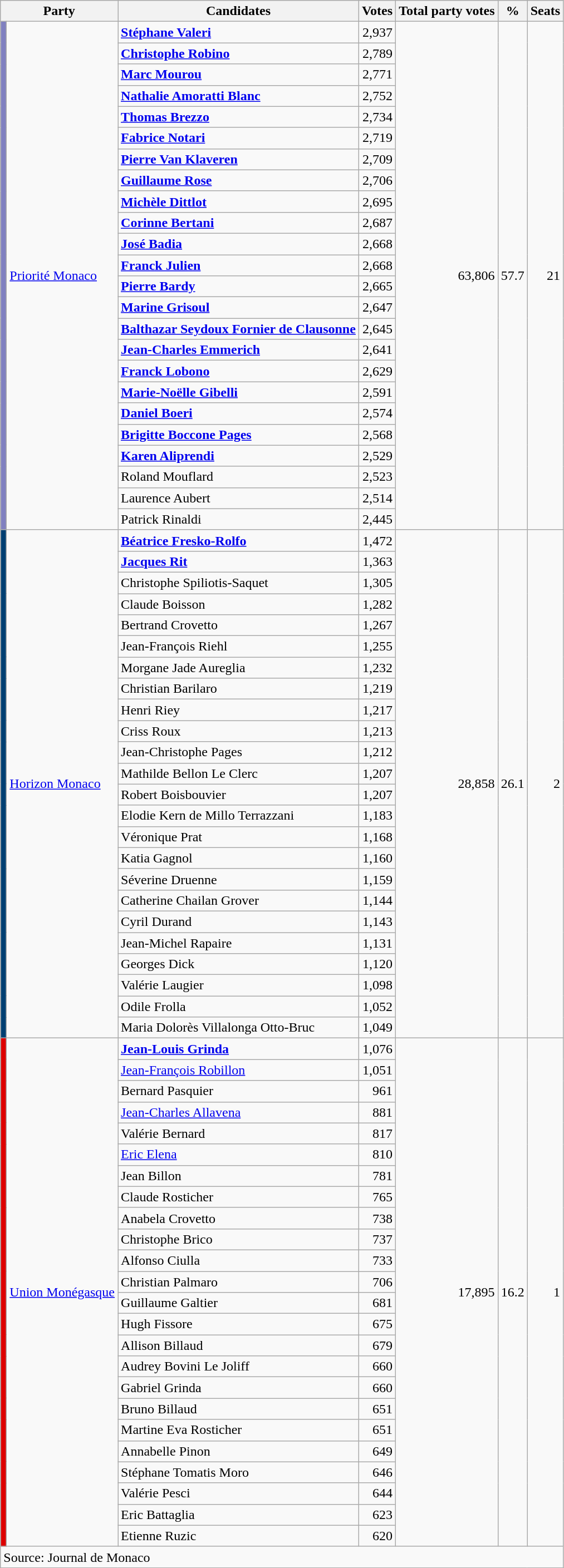<table class="wikitable" style="text-align:right">
<tr>
<th colspan="2">Party</th>
<th>Candidates</th>
<th>Votes</th>
<th>Total party votes</th>
<th>%</th>
<th>Seats</th>
</tr>
<tr>
<td rowspan="24" bgcolor=#8080C0></td>
<td rowspan="24" align=left><a href='#'>Priorité Monaco</a></td>
<td align=left><strong><a href='#'>Stéphane Valeri</a></strong></td>
<td>2,937</td>
<td rowspan="24">63,806</td>
<td rowspan="24">57.7</td>
<td rowspan="24">21</td>
</tr>
<tr>
<td align=left><strong><a href='#'>Christophe Robino</a></strong></td>
<td>2,789</td>
</tr>
<tr>
<td align=left><strong><a href='#'>Marc Mourou</a></strong></td>
<td>2,771</td>
</tr>
<tr>
<td align=left><strong><a href='#'>Nathalie Amoratti Blanc</a></strong></td>
<td>2,752</td>
</tr>
<tr>
<td align=left><strong><a href='#'>Thomas Brezzo</a></strong></td>
<td>2,734</td>
</tr>
<tr>
<td align=left><strong><a href='#'>Fabrice Notari</a></strong></td>
<td>2,719</td>
</tr>
<tr>
<td align=left><strong><a href='#'>Pierre Van Klaveren</a></strong></td>
<td>2,709</td>
</tr>
<tr>
<td align=left><strong><a href='#'>Guillaume Rose</a></strong></td>
<td>2,706</td>
</tr>
<tr>
<td align=left><strong><a href='#'>Michèle Dittlot</a></strong></td>
<td>2,695</td>
</tr>
<tr>
<td align=left><strong><a href='#'>Corinne Bertani</a></strong></td>
<td>2,687</td>
</tr>
<tr>
<td align=left><strong><a href='#'>José Badia</a></strong></td>
<td>2,668</td>
</tr>
<tr>
<td align=left><strong><a href='#'>Franck Julien</a></strong></td>
<td>2,668</td>
</tr>
<tr>
<td align=left><strong><a href='#'>Pierre Bardy</a></strong></td>
<td>2,665</td>
</tr>
<tr>
<td align=left><strong><a href='#'>Marine Grisoul</a></strong></td>
<td>2,647</td>
</tr>
<tr>
<td align=left><strong><a href='#'>Balthazar Seydoux Fornier de Clausonne</a></strong></td>
<td>2,645</td>
</tr>
<tr>
<td align=left><strong><a href='#'>Jean-Charles Emmerich</a></strong></td>
<td>2,641</td>
</tr>
<tr>
<td align=left><strong><a href='#'>Franck Lobono</a></strong></td>
<td>2,629</td>
</tr>
<tr>
<td align=left><strong><a href='#'>Marie-Noëlle Gibelli</a></strong></td>
<td>2,591</td>
</tr>
<tr>
<td align=left><strong><a href='#'>Daniel Boeri</a></strong></td>
<td>2,574</td>
</tr>
<tr>
<td align=left><strong><a href='#'>Brigitte Boccone Pages</a></strong></td>
<td>2,568</td>
</tr>
<tr>
<td align="left"><strong><a href='#'>Karen Aliprendi</a></strong></td>
<td>2,529</td>
</tr>
<tr>
<td align=left>Roland Mouflard</td>
<td>2,523</td>
</tr>
<tr>
<td align=left>Laurence Aubert</td>
<td>2,514</td>
</tr>
<tr>
<td align=left>Patrick Rinaldi</td>
<td>2,445</td>
</tr>
<tr>
<td rowspan="24" bgcolor="#003F72"></td>
<td rowspan="24" align="left"><a href='#'>Horizon Monaco</a></td>
<td align="left"><strong><a href='#'>Béatrice Fresko-Rolfo</a></strong></td>
<td>1,472</td>
<td rowspan="24">28,858</td>
<td rowspan="24">26.1</td>
<td rowspan="24">2</td>
</tr>
<tr>
<td align=left><strong><a href='#'>Jacques Rit</a></strong></td>
<td>1,363</td>
</tr>
<tr>
<td align=left>Christophe Spiliotis-Saquet</td>
<td>1,305</td>
</tr>
<tr>
<td align=left>Claude Boisson</td>
<td>1,282</td>
</tr>
<tr>
<td align=left>Bertrand Crovetto</td>
<td>1,267</td>
</tr>
<tr>
<td align=left>Jean-François Riehl</td>
<td>1,255</td>
</tr>
<tr>
<td align=left>Morgane Jade Aureglia</td>
<td>1,232</td>
</tr>
<tr>
<td align=left>Christian Barilaro</td>
<td>1,219</td>
</tr>
<tr>
<td align=left>Henri Riey</td>
<td>1,217</td>
</tr>
<tr>
<td align=left>Criss Roux</td>
<td>1,213</td>
</tr>
<tr>
<td align=left>Jean-Christophe Pages</td>
<td>1,212</td>
</tr>
<tr>
<td align=left>Mathilde Bellon Le Clerc</td>
<td>1,207</td>
</tr>
<tr>
<td align=left>Robert Boisbouvier</td>
<td>1,207</td>
</tr>
<tr>
<td align=left>Elodie Kern de Millo Terrazzani</td>
<td>1,183</td>
</tr>
<tr>
<td align=left>Véronique Prat</td>
<td>1,168</td>
</tr>
<tr>
<td align=left>Katia Gagnol</td>
<td>1,160</td>
</tr>
<tr>
<td align=left>Séverine Druenne</td>
<td>1,159</td>
</tr>
<tr>
<td align=left>Catherine Chailan Grover</td>
<td>1,144</td>
</tr>
<tr>
<td align=left>Cyril Durand</td>
<td>1,143</td>
</tr>
<tr>
<td align=left>Jean-Michel Rapaire</td>
<td>1,131</td>
</tr>
<tr>
<td align=left>Georges Dick</td>
<td>1,120</td>
</tr>
<tr>
<td align=left>Valérie Laugier</td>
<td>1,098</td>
</tr>
<tr>
<td align=left>Odile Frolla</td>
<td>1,052</td>
</tr>
<tr>
<td align=left>Maria Dolorès Villalonga Otto-Bruc</td>
<td>1,049</td>
</tr>
<tr>
<td rowspan="24" bgcolor="#DD0000"></td>
<td rowspan="24" align=left><a href='#'>Union Monégasque</a></td>
<td align=left><strong><a href='#'>Jean-Louis Grinda</a></strong></td>
<td>1,076</td>
<td rowspan="24">17,895</td>
<td rowspan="24">16.2</td>
<td rowspan="24">1</td>
</tr>
<tr>
<td align=left><a href='#'>Jean-François Robillon</a></td>
<td>1,051</td>
</tr>
<tr>
<td align=left>Bernard Pasquier</td>
<td>961</td>
</tr>
<tr>
<td align=left><a href='#'>Jean-Charles Allavena</a></td>
<td>881</td>
</tr>
<tr>
<td align=left>Valérie Bernard</td>
<td>817</td>
</tr>
<tr>
<td align=left><a href='#'>Eric Elena</a></td>
<td>810</td>
</tr>
<tr>
<td align=left>Jean Billon</td>
<td>781</td>
</tr>
<tr>
<td align=left>Claude Rosticher</td>
<td>765</td>
</tr>
<tr>
<td align=left>Anabela Crovetto</td>
<td>738</td>
</tr>
<tr>
<td align=left>Christophe Brico</td>
<td>737</td>
</tr>
<tr>
<td align=left>Alfonso Ciulla</td>
<td>733</td>
</tr>
<tr>
<td align=left>Christian Palmaro</td>
<td>706</td>
</tr>
<tr>
<td align=left>Guillaume Galtier</td>
<td>681</td>
</tr>
<tr>
<td align=left>Hugh Fissore</td>
<td>675</td>
</tr>
<tr>
<td align=left>Allison Billaud</td>
<td>679</td>
</tr>
<tr>
<td align=left>Audrey Bovini Le Joliff</td>
<td>660</td>
</tr>
<tr>
<td align=left>Gabriel Grinda</td>
<td>660</td>
</tr>
<tr>
<td align=left>Bruno Billaud</td>
<td>651</td>
</tr>
<tr>
<td align=left>Martine Eva Rosticher</td>
<td>651</td>
</tr>
<tr>
<td align=left>Annabelle Pinon</td>
<td>649</td>
</tr>
<tr>
<td align=left>Stéphane Tomatis Moro</td>
<td>646</td>
</tr>
<tr>
<td align=left>Valérie Pesci</td>
<td>644</td>
</tr>
<tr>
<td align=left>Eric Battaglia</td>
<td>623</td>
</tr>
<tr>
<td align=left>Etienne Ruzic</td>
<td>620</td>
</tr>
<tr>
<td align=left colspan="7">Source: Journal de Monaco</td>
</tr>
</table>
